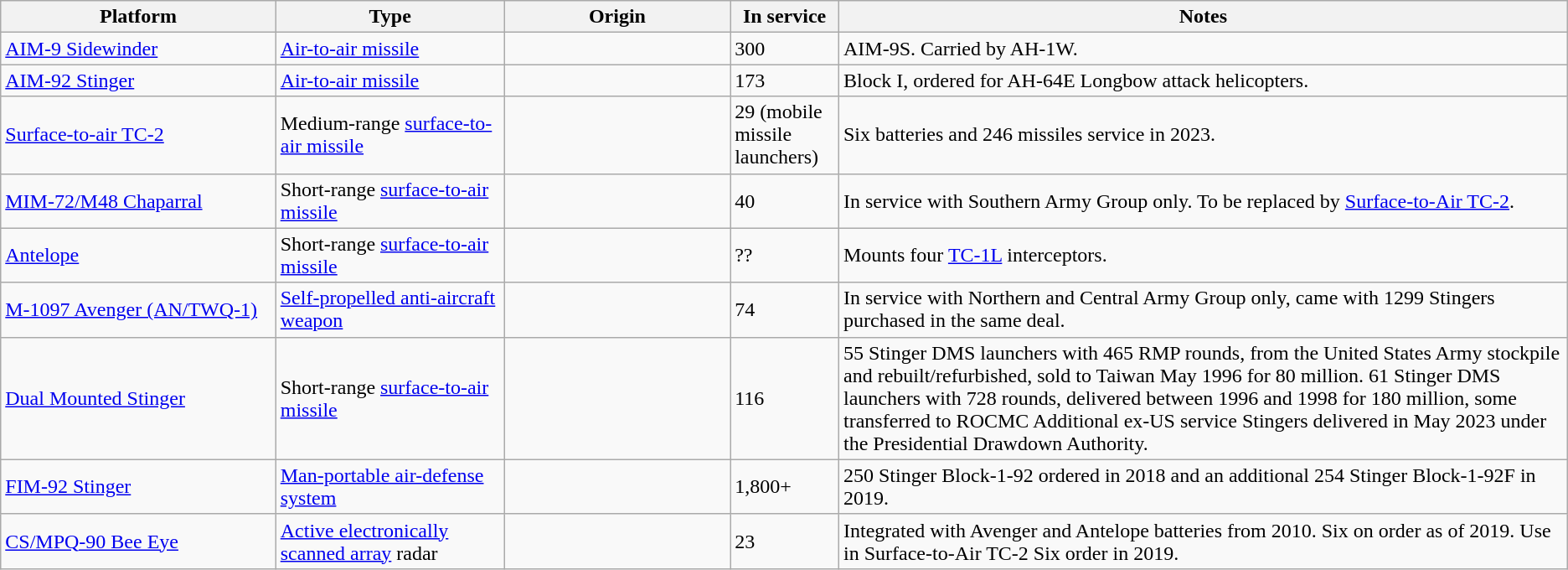<table class= "wikitable">
<tr>
<th style= "width:220px">Platform</th>
<th style= "width:180px">Type</th>
<th style= "width:180px">Origin</th>
<th style= "width: 80px">In service</th>
<th style= "width:600px">Notes</th>
</tr>
<tr>
<td><a href='#'>AIM-9 Sidewinder</a></td>
<td><a href='#'>Air-to-air missile</a></td>
<td></td>
<td>300</td>
<td>AIM-9S. Carried by AH-1W.</td>
</tr>
<tr>
<td><a href='#'>AIM-92 Stinger</a></td>
<td><a href='#'>Air-to-air missile</a></td>
<td></td>
<td>173</td>
<td>Block I, ordered for AH-64E Longbow attack helicopters.</td>
</tr>
<tr>
<td><a href='#'>Surface-to-air TC-2</a></td>
<td>Medium-range <a href='#'>surface-to-air missile</a></td>
<td></td>
<td>29 (mobile missile launchers)</td>
<td>Six batteries and 246 missiles service in 2023.</td>
</tr>
<tr>
<td><a href='#'>MIM-72/M48 Chaparral</a></td>
<td>Short-range <a href='#'>surface-to-air missile</a></td>
<td></td>
<td>40</td>
<td>In service with Southern Army Group only. To be replaced by <a href='#'>Surface-to-Air TC-2</a>.</td>
</tr>
<tr>
<td><a href='#'>Antelope</a></td>
<td>Short-range <a href='#'>surface-to-air missile</a></td>
<td></td>
<td>??</td>
<td>Mounts four <a href='#'>TC-1L</a> interceptors.</td>
</tr>
<tr>
<td><a href='#'>M-1097 Avenger (AN/TWQ-1)</a></td>
<td><a href='#'>Self-propelled anti-aircraft weapon</a></td>
<td></td>
<td>74</td>
<td>In service with Northern and Central Army Group only, came with 1299 Stingers purchased in the same deal.</td>
</tr>
<tr>
<td><a href='#'>Dual Mounted Stinger</a></td>
<td>Short-range <a href='#'>surface-to-air missile</a></td>
<td></td>
<td>116</td>
<td>55 Stinger DMS launchers with 465 RMP rounds, from the United States Army stockpile and rebuilt/refurbished, sold to Taiwan May 1996 for 80 million. 61 Stinger DMS launchers with 728 rounds, delivered between 1996 and 1998 for 180 million, some transferred to ROCMC Additional ex-US service Stingers delivered in May 2023 under the Presidential Drawdown Authority.</td>
</tr>
<tr>
<td><a href='#'>FIM-92 Stinger</a></td>
<td><a href='#'>Man-portable air-defense system</a></td>
<td></td>
<td>1,800+</td>
<td>250 Stinger Block-1-92 ordered in 2018 and an additional 254 Stinger Block-1-92F in 2019.</td>
</tr>
<tr>
<td><a href='#'>CS/MPQ-90 Bee Eye</a></td>
<td><a href='#'>Active electronically scanned array</a> radar</td>
<td></td>
<td>23</td>
<td>Integrated with Avenger and Antelope batteries from 2010. Six on order as of 2019. Use in Surface-to-Air TC-2 Six order in 2019.</td>
</tr>
</table>
